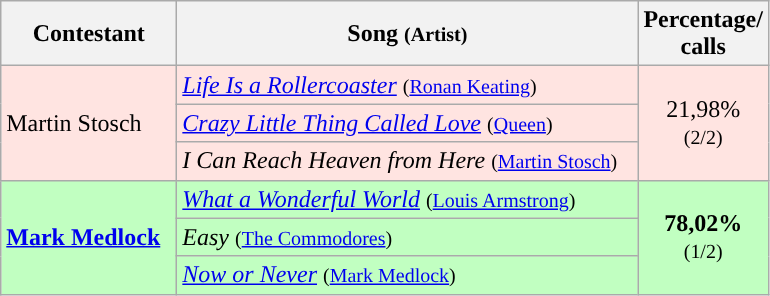<table class="wikitable">
<tr>
<th width="110">Contestant</th>
<th width="300">Song <small>(Artist)</small></th>
<th width="28">Percentage/<br>calls</th>
</tr>
<tr bgcolor="#FFE4E1">
<td align="left" rowspan="3">Martin Stosch</td>
<td align="left"><em><a href='#'>Life Is a Rollercoaster</a></em> <small>(<a href='#'>Ronan Keating</a>)</small></td>
<td align="center" rowspan="3">21,98%<br><small>(2/2)</small></td>
</tr>
<tr bgcolor="#FFE4E1">
<td align="left"><em><a href='#'>Crazy Little Thing Called Love</a></em> <small>(<a href='#'>Queen</a>)</small></td>
</tr>
<tr bgcolor="#FFE4E1">
<td align="left"><em>I Can Reach Heaven from Here</em> <small>(<a href='#'>Martin Stosch</a>)</small></td>
</tr>
<tr bgcolor="#C1FFC1">
<td align="left" rowspan="3"><strong><a href='#'>Mark Medlock</a></strong></td>
<td align="left"><em><a href='#'>What a Wonderful World</a></em> <small>(<a href='#'>Louis Armstrong</a>)</small></td>
<td align="center" rowspan="3"><strong>78,02%</strong><br><small>(1/2)</small></td>
</tr>
<tr bgcolor="#C1FFC1">
<td align="left"><em>Easy</em> <small>(<a href='#'>The Commodores</a>)</small></td>
</tr>
<tr bgcolor="#C1FFC1">
<td align="left"><em><a href='#'>Now or Never</a></em> <small>(<a href='#'>Mark Medlock</a>)</small></td>
</tr>
</table>
